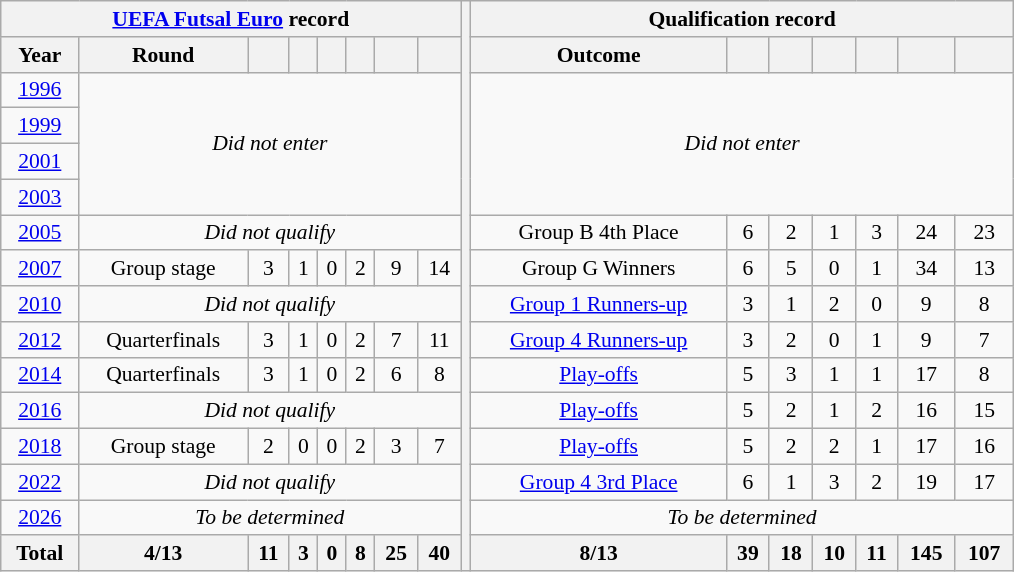<table class="wikitable" style="text-align: center;font-size:90%;">
<tr>
<th colspan=8><a href='#'>UEFA Futsal Euro</a> record</th>
<th width=1% rowspan=17></th>
<th colspan=7>Qualification record</th>
</tr>
<tr>
<th>Year</th>
<th>Round</th>
<th></th>
<th></th>
<th></th>
<th></th>
<th></th>
<th></th>
<th>Outcome</th>
<th></th>
<th></th>
<th></th>
<th></th>
<th></th>
<th></th>
</tr>
<tr>
<td> <a href='#'>1996</a></td>
<td colspan=7 rowspan=4><em>Did not enter</em></td>
<td colspan=7 rowspan=4><em>Did not enter</em></td>
</tr>
<tr - bgcolor=>
<td> <a href='#'>1999</a></td>
</tr>
<tr - bgcolor=>
<td> <a href='#'>2001</a></td>
</tr>
<tr - bgcolor=>
<td> <a href='#'>2003</a></td>
</tr>
<tr - bgcolor=>
<td> <a href='#'>2005</a></td>
<td colspan=7><em>Did not qualify</em></td>
<td>Group B 4th Place</td>
<td>6</td>
<td>2</td>
<td>1</td>
<td>3</td>
<td>24</td>
<td>23</td>
</tr>
<tr - bgcolor=>
<td> <a href='#'>2007</a></td>
<td>Group stage</td>
<td>3</td>
<td>1</td>
<td>0</td>
<td>2</td>
<td>9</td>
<td>14</td>
<td>Group G Winners</td>
<td>6</td>
<td>5</td>
<td>0</td>
<td>1</td>
<td>34</td>
<td>13</td>
</tr>
<tr - bgcolor=>
<td> <a href='#'>2010</a></td>
<td colspan=7><em>Did not qualify</em></td>
<td><a href='#'>Group 1 Runners-up</a></td>
<td>3</td>
<td>1</td>
<td>2</td>
<td>0</td>
<td>9</td>
<td>8</td>
</tr>
<tr - bgcolor=>
<td> <a href='#'>2012</a></td>
<td>Quarterfinals</td>
<td>3</td>
<td>1</td>
<td>0</td>
<td>2</td>
<td>7</td>
<td>11</td>
<td><a href='#'>Group 4 Runners-up</a></td>
<td>3</td>
<td>2</td>
<td>0</td>
<td>1</td>
<td>9</td>
<td>7</td>
</tr>
<tr - bgcolor=>
<td> <a href='#'>2014</a></td>
<td>Quarterfinals</td>
<td>3</td>
<td>1</td>
<td>0</td>
<td>2</td>
<td>6</td>
<td>8</td>
<td><a href='#'>Play-offs</a></td>
<td>5</td>
<td>3</td>
<td>1</td>
<td>1</td>
<td>17</td>
<td>8</td>
</tr>
<tr - bgcolor=>
<td> <a href='#'>2016</a></td>
<td colspan=7><em>Did not qualify</em></td>
<td><a href='#'>Play-offs</a></td>
<td>5</td>
<td>2</td>
<td>1</td>
<td>2</td>
<td>16</td>
<td>15</td>
</tr>
<tr - bgcolor=>
<td> <a href='#'>2018</a></td>
<td>Group stage</td>
<td>2</td>
<td>0</td>
<td>0</td>
<td>2</td>
<td>3</td>
<td>7</td>
<td><a href='#'>Play-offs</a></td>
<td>5</td>
<td>2</td>
<td>2</td>
<td>1</td>
<td>17</td>
<td>16</td>
</tr>
<tr - bgcolor=>
<td> <a href='#'>2022</a></td>
<td colspan=7><em>Did not qualify</em></td>
<td><a href='#'>Group 4 3rd Place</a></td>
<td>6</td>
<td>1</td>
<td>3</td>
<td>2</td>
<td>19</td>
<td>17</td>
</tr>
<tr>
<td> <a href='#'>2026</a></td>
<td colspan=7><em>To be determined</em></td>
<td colspan=7><em>To be determined</em></td>
</tr>
<tr>
<th><strong>Total</strong></th>
<th>4/13</th>
<th>11</th>
<th>3</th>
<th>0</th>
<th>8</th>
<th>25</th>
<th>40</th>
<th>8/13</th>
<th>39</th>
<th>18</th>
<th>10</th>
<th>11</th>
<th>145</th>
<th>107</th>
</tr>
</table>
